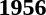<table>
<tr>
<td><strong>1956</strong><br></td>
</tr>
</table>
